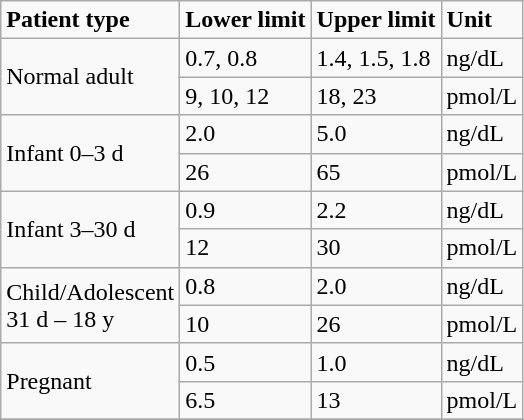<table class="wikitable">
<tr>
<td><strong>Patient type</strong></td>
<td><strong>Lower limit</strong></td>
<td><strong>Upper limit</strong></td>
<td><strong>Unit</strong></td>
</tr>
<tr>
<td rowspan=2>Normal adult</td>
<td>0.7, 0.8</td>
<td>1.4, 1.5, 1.8</td>
<td>ng/dL</td>
</tr>
<tr>
<td>9, 10, 12 </td>
<td>18, 23</td>
<td>pmol/L</td>
</tr>
<tr>
<td rowspan=2>Infant 0–3 d</td>
<td>2.0</td>
<td>5.0</td>
<td>ng/dL</td>
</tr>
<tr>
<td>26</td>
<td>65</td>
<td>pmol/L</td>
</tr>
<tr>
<td rowspan=2>Infant 3–30 d</td>
<td>0.9</td>
<td>2.2</td>
<td>ng/dL</td>
</tr>
<tr>
<td>12</td>
<td>30</td>
<td>pmol/L</td>
</tr>
<tr>
<td rowspan=2>Child/Adolescent <br> 31 d – 18 y</td>
<td>0.8</td>
<td>2.0</td>
<td>ng/dL</td>
</tr>
<tr>
<td>10</td>
<td>26</td>
<td>pmol/L</td>
</tr>
<tr>
<td rowspan=2>Pregnant</td>
<td>0.5</td>
<td>1.0</td>
<td>ng/dL</td>
</tr>
<tr>
<td>6.5</td>
<td>13</td>
<td>pmol/L</td>
</tr>
<tr>
</tr>
</table>
